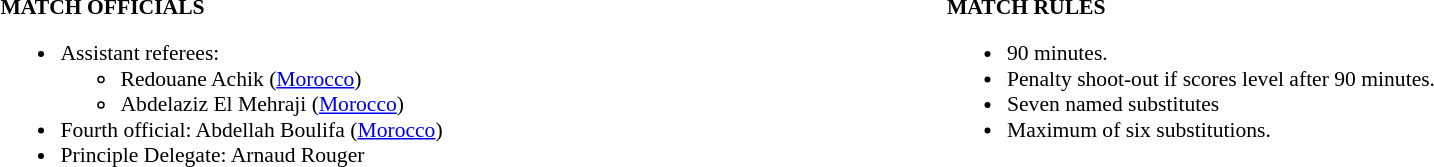<table width=100% style="font-size: 90%">
<tr>
<td width=50% valign=top><br><strong>MATCH OFFICIALS</strong><ul><li>Assistant referees:<ul><li>Redouane Achik (<a href='#'>Morocco</a>)</li><li>Abdelaziz El Mehraji (<a href='#'>Morocco</a>)</li></ul></li><li>Fourth official: Abdellah Boulifa (<a href='#'>Morocco</a>)</li><li>Principle Delegate: Arnaud Rouger</li></ul></td>
<td width=50% valign=top><br><strong>MATCH RULES</strong><ul><li>90 minutes.</li><li>Penalty shoot-out if scores level after 90 minutes.</li><li>Seven named substitutes</li><li>Maximum of six substitutions.</li></ul></td>
</tr>
</table>
